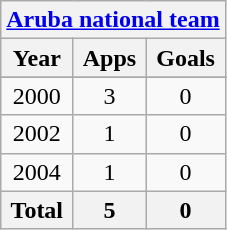<table class="wikitable" style="text-align:center">
<tr>
<th colspan=3><a href='#'>Aruba national team</a></th>
</tr>
<tr>
<th>Year</th>
<th>Apps</th>
<th>Goals</th>
</tr>
<tr>
</tr>
<tr>
<td>2000</td>
<td>3</td>
<td>0</td>
</tr>
<tr>
<td>2002</td>
<td>1</td>
<td>0</td>
</tr>
<tr>
<td>2004</td>
<td>1</td>
<td>0</td>
</tr>
<tr>
<th>Total</th>
<th>5</th>
<th>0</th>
</tr>
</table>
